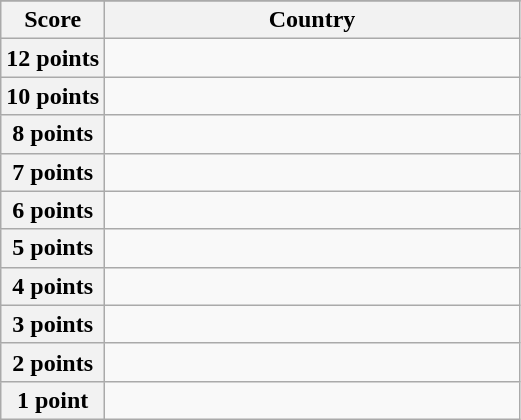<table class="wikitable">
<tr>
</tr>
<tr>
<th scope="col" width="20%">Score</th>
<th scope="col">Country</th>
</tr>
<tr>
<th scope="row">12 points</th>
<td></td>
</tr>
<tr>
<th scope="row">10 points</th>
<td></td>
</tr>
<tr>
<th scope="row">8 points</th>
<td></td>
</tr>
<tr>
<th scope="row">7 points</th>
<td></td>
</tr>
<tr>
<th scope="row">6 points</th>
<td></td>
</tr>
<tr>
<th scope="row">5 points</th>
<td></td>
</tr>
<tr>
<th scope="row">4 points</th>
<td></td>
</tr>
<tr>
<th scope="row">3 points</th>
<td></td>
</tr>
<tr>
<th scope="row">2 points</th>
<td></td>
</tr>
<tr>
<th scope="row">1 point</th>
<td></td>
</tr>
</table>
